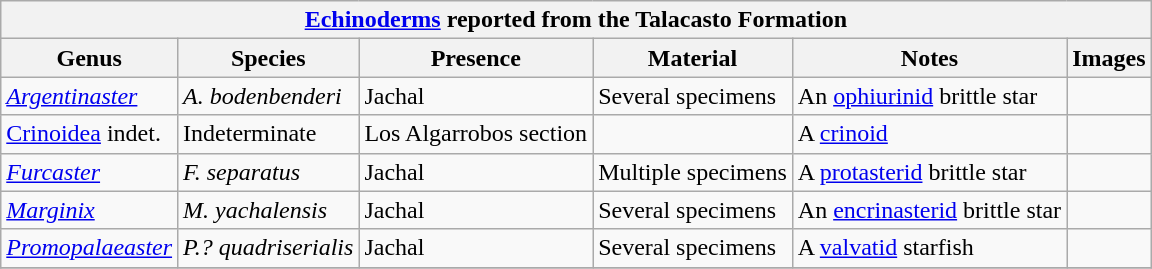<table class="wikitable" align="center">
<tr>
<th colspan="6" align="center"><strong><a href='#'>Echinoderms</a> reported from the Talacasto Formation</strong></th>
</tr>
<tr>
<th>Genus</th>
<th>Species</th>
<th>Presence</th>
<th><strong>Material</strong></th>
<th>Notes</th>
<th>Images</th>
</tr>
<tr>
<td><em><a href='#'>Argentinaster</a></em></td>
<td><em>A. bodenbenderi</em></td>
<td>Jachal</td>
<td>Several specimens</td>
<td>An <a href='#'>ophiurinid</a> brittle star</td>
<td></td>
</tr>
<tr>
<td><a href='#'>Crinoidea</a> indet.</td>
<td>Indeterminate</td>
<td>Los Algarrobos section</td>
<td></td>
<td>A <a href='#'>crinoid</a></td>
<td></td>
</tr>
<tr>
<td><em><a href='#'>Furcaster</a></em></td>
<td><em>F. separatus</em></td>
<td>Jachal</td>
<td>Multiple specimens</td>
<td>A <a href='#'>protasterid</a> brittle star</td>
<td></td>
</tr>
<tr>
<td><em><a href='#'>Marginix</a></em></td>
<td><em>M. yachalensis</em></td>
<td>Jachal</td>
<td>Several specimens</td>
<td>An <a href='#'>encrinasterid</a> brittle star</td>
<td></td>
</tr>
<tr>
<td><em><a href='#'>Promopalaeaster</a></em></td>
<td><em>P.? quadriserialis</em></td>
<td>Jachal</td>
<td>Several specimens</td>
<td>A <a href='#'>valvatid</a> starfish</td>
<td></td>
</tr>
<tr>
</tr>
</table>
